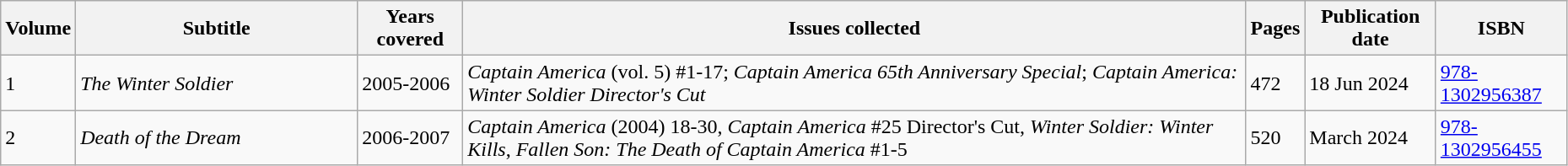<table class="wikitable sortable" width="98%">
<tr>
<th>Volume</th>
<th width="18%">Subtitle</th>
<th>Years covered</th>
<th class="unsortable" width="50%">Issues collected</th>
<th>Pages</th>
<th>Publication date</th>
<th class="unsortable">ISBN</th>
</tr>
<tr>
<td>1</td>
<td><em>The Winter Soldier</em></td>
<td>2005-2006</td>
<td><em>Captain America</em> (vol. 5) #1-17; <em>Captain America 65th Anniversary Special</em>; <em>Captain America: Winter Soldier Director's Cut</em></td>
<td>472</td>
<td>18 Jun 2024</td>
<td><a href='#'>978-1302956387</a></td>
</tr>
<tr>
<td>2</td>
<td><em>Death of the Dream</em></td>
<td>2006-2007</td>
<td><em>Captain America</em> (2004) 18-30, <em>Captain America</em> #25 Director's Cut, <em>Winter Soldier: Winter Kills</em>, <em>Fallen Son: The Death of Captain America</em> #1-5</td>
<td>520</td>
<td>March 2024</td>
<td><a href='#'>978-1302956455</a></td>
</tr>
</table>
